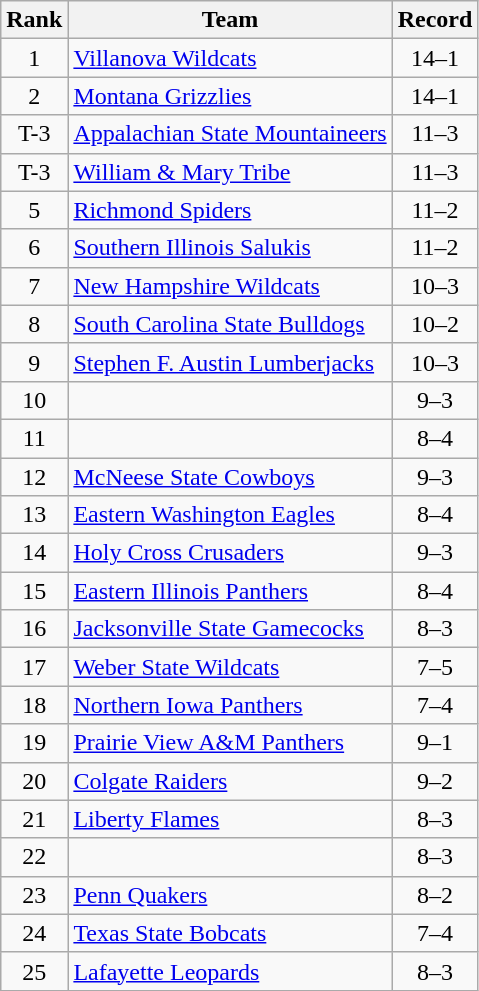<table class="wikitable">
<tr>
<th>Rank</th>
<th>Team</th>
<th>Record</th>
</tr>
<tr>
<td align="center">1</td>
<td><a href='#'>Villanova Wildcats</a></td>
<td align="center">14–1</td>
</tr>
<tr>
<td align="center">2</td>
<td><a href='#'>Montana Grizzlies</a></td>
<td align="center">14–1</td>
</tr>
<tr>
<td align="center">T-3</td>
<td><a href='#'>Appalachian State Mountaineers</a></td>
<td align="center">11–3</td>
</tr>
<tr>
<td align="center">T-3</td>
<td><a href='#'>William & Mary Tribe</a></td>
<td align="center">11–3</td>
</tr>
<tr>
<td align="center">5</td>
<td><a href='#'>Richmond Spiders</a></td>
<td align="center">11–2</td>
</tr>
<tr>
<td align="center">6</td>
<td><a href='#'>Southern Illinois Salukis</a></td>
<td align="center">11–2</td>
</tr>
<tr>
<td align="center">7</td>
<td><a href='#'>New Hampshire Wildcats</a></td>
<td align="center">10–3</td>
</tr>
<tr>
<td align="center">8</td>
<td><a href='#'>South Carolina State Bulldogs</a></td>
<td align="center">10–2</td>
</tr>
<tr>
<td align="center">9</td>
<td><a href='#'>Stephen F. Austin Lumberjacks</a></td>
<td align="center">10–3</td>
</tr>
<tr>
<td align="center">10</td>
<td></td>
<td align="center">9–3</td>
</tr>
<tr>
<td align="center">11</td>
<td></td>
<td align="center">8–4</td>
</tr>
<tr>
<td align="center">12</td>
<td><a href='#'>McNeese State Cowboys</a></td>
<td align="center">9–3</td>
</tr>
<tr>
<td align="center">13</td>
<td><a href='#'>Eastern Washington Eagles</a></td>
<td align="center">8–4</td>
</tr>
<tr>
<td align="center">14</td>
<td><a href='#'>Holy Cross Crusaders</a></td>
<td align="center">9–3</td>
</tr>
<tr>
<td align="center">15</td>
<td><a href='#'>Eastern Illinois Panthers</a></td>
<td align="center">8–4</td>
</tr>
<tr>
<td align="center">16</td>
<td><a href='#'>Jacksonville State Gamecocks</a></td>
<td align="center">8–3</td>
</tr>
<tr>
<td align="center">17</td>
<td><a href='#'>Weber State Wildcats</a></td>
<td align="center">7–5</td>
</tr>
<tr>
<td align="center">18</td>
<td><a href='#'>Northern Iowa Panthers</a></td>
<td align="center">7–4</td>
</tr>
<tr>
<td align="center">19</td>
<td><a href='#'>Prairie View A&M Panthers</a></td>
<td align="center">9–1</td>
</tr>
<tr>
<td align="center">20</td>
<td><a href='#'>Colgate Raiders</a></td>
<td align="center">9–2</td>
</tr>
<tr>
<td align="center">21</td>
<td><a href='#'>Liberty Flames</a></td>
<td align="center">8–3</td>
</tr>
<tr>
<td align="center">22</td>
<td></td>
<td align="center">8–3</td>
</tr>
<tr>
<td align="center">23</td>
<td><a href='#'>Penn Quakers</a></td>
<td align="center">8–2</td>
</tr>
<tr>
<td align="center">24</td>
<td><a href='#'>Texas State Bobcats</a></td>
<td align="center">7–4</td>
</tr>
<tr>
<td align="center">25</td>
<td><a href='#'>Lafayette Leopards</a></td>
<td align="center">8–3</td>
</tr>
</table>
